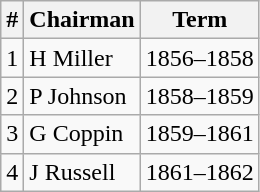<table class="wikitable">
<tr>
<th>#</th>
<th>Chairman</th>
<th>Term</th>
</tr>
<tr>
<td>1</td>
<td>H Miller</td>
<td>1856–1858</td>
</tr>
<tr>
<td>2</td>
<td>P Johnson</td>
<td>1858–1859</td>
</tr>
<tr>
<td>3</td>
<td>G Coppin</td>
<td>1859–1861</td>
</tr>
<tr>
<td>4</td>
<td>J Russell</td>
<td>1861–1862</td>
</tr>
</table>
